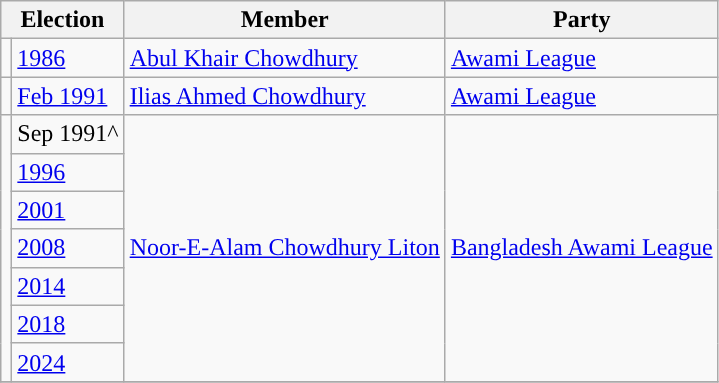<table class="wikitable">
<tr>
<th colspan="2">Election</th>
<th>Member</th>
<th>Party</th>
</tr>
<tr>
<td style="background-color:"></td>
<td><a href='#'>1986</a></td>
<td><a href='#'>Abul Khair Chowdhury</a></td>
<td><a href='#'>Awami League</a></td>
</tr>
<tr>
<td style="background-color:"></td>
<td><a href='#'>Feb 1991</a></td>
<td><a href='#'>Ilias Ahmed Chowdhury</a></td>
<td><a href='#'>Awami League</a></td>
</tr>
<tr>
<td rowspan="7" style="background-color:"></td>
<td>Sep 1991^</td>
<td rowspan="7"><a href='#'>Noor-E-Alam Chowdhury Liton</a></td>
<td rowspan="7"><a href='#'>Bangladesh Awami League</a></td>
</tr>
<tr>
<td><a href='#'>1996</a></td>
</tr>
<tr>
<td><a href='#'>2001</a></td>
</tr>
<tr>
<td><a href='#'>2008</a></td>
</tr>
<tr>
<td><a href='#'>2014</a></td>
</tr>
<tr>
<td><a href='#'>2018</a></td>
</tr>
<tr>
<td><a href='#'>2024</a></td>
</tr>
<tr>
</tr>
</table>
